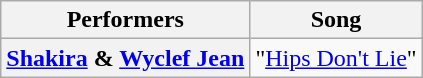<table class="wikitable unsortable" style="text-align:center;">
<tr>
<th scope="col">Performers</th>
<th scope="col">Song</th>
</tr>
<tr>
<th scope="row"><a href='#'>Shakira</a> & <a href='#'>Wyclef Jean</a></th>
<td>"<a href='#'>Hips Don't Lie</a>"</td>
</tr>
</table>
